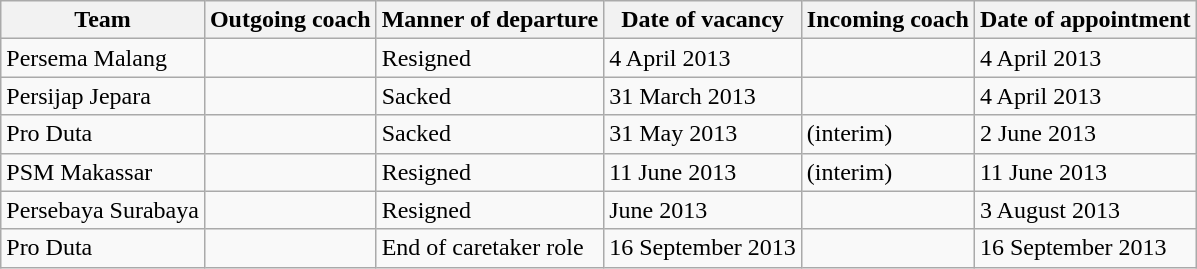<table class="wikitable">
<tr>
<th>Team</th>
<th>Outgoing coach</th>
<th>Manner of departure</th>
<th>Date of vacancy</th>
<th>Incoming coach</th>
<th>Date of appointment</th>
</tr>
<tr>
<td>Persema Malang</td>
<td></td>
<td>Resigned</td>
<td>4 April 2013</td>
<td></td>
<td>4 April 2013</td>
</tr>
<tr>
<td>Persijap Jepara</td>
<td></td>
<td>Sacked</td>
<td>31 March 2013</td>
<td></td>
<td>4 April 2013</td>
</tr>
<tr>
<td>Pro Duta</td>
<td></td>
<td>Sacked</td>
<td>31 May 2013</td>
<td> (interim)</td>
<td>2 June 2013</td>
</tr>
<tr>
<td>PSM Makassar</td>
<td></td>
<td>Resigned</td>
<td>11 June 2013</td>
<td> (interim)</td>
<td>11 June 2013</td>
</tr>
<tr>
<td>Persebaya Surabaya</td>
<td></td>
<td>Resigned</td>
<td>June 2013</td>
<td></td>
<td>3 August 2013</td>
</tr>
<tr>
<td>Pro Duta</td>
<td></td>
<td>End of caretaker role</td>
<td>16 September 2013</td>
<td></td>
<td>16 September 2013</td>
</tr>
</table>
